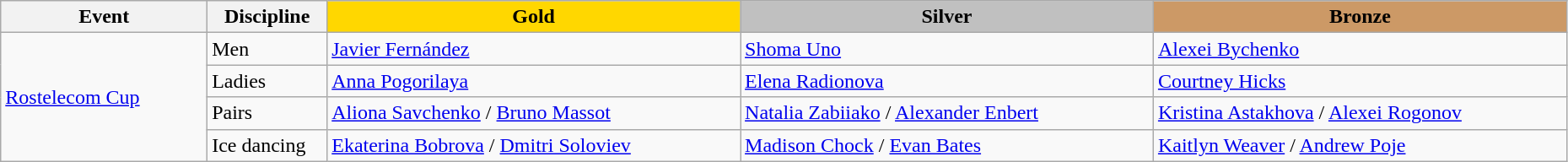<table class="wikitable" style="width:98%;">
<tr>
<th style="width:10%;">Event</th>
<th style="width:5%;">Discipline</th>
<td style="text-align:center; width:20%; background:gold;"><strong>Gold</strong></td>
<td style="text-align:center; width:20%; background:silver;"><strong>Silver</strong></td>
<td style="text-align:center; width:20%; background:#c96;"><strong>Bronze</strong></td>
</tr>
<tr>
<td rowspan=4><a href='#'>Rostelecom Cup</a></td>
<td>Men</td>
<td> <a href='#'>Javier Fernández</a></td>
<td> <a href='#'>Shoma Uno</a></td>
<td> <a href='#'>Alexei Bychenko</a></td>
</tr>
<tr>
<td>Ladies</td>
<td> <a href='#'>Anna Pogorilaya</a></td>
<td> <a href='#'>Elena Radionova</a></td>
<td> <a href='#'>Courtney Hicks</a></td>
</tr>
<tr>
<td>Pairs</td>
<td> <a href='#'>Aliona Savchenko</a> / <a href='#'>Bruno Massot</a></td>
<td> <a href='#'>Natalia Zabiiako</a> / <a href='#'>Alexander Enbert</a></td>
<td> <a href='#'>Kristina Astakhova</a> / <a href='#'>Alexei Rogonov</a></td>
</tr>
<tr>
<td>Ice dancing</td>
<td> <a href='#'>Ekaterina Bobrova</a> / <a href='#'>Dmitri Soloviev</a></td>
<td> <a href='#'>Madison Chock</a> / <a href='#'>Evan Bates</a></td>
<td> <a href='#'>Kaitlyn Weaver</a> / <a href='#'>Andrew Poje</a></td>
</tr>
</table>
